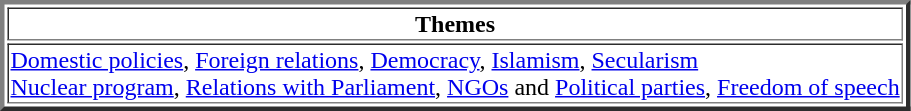<table border="3" style="margin-left: 3em;">
<tr>
<td colspan="2" style="text-align:center;"><strong>Themes</strong></td>
</tr>
<tr>
<td><a href='#'>Domestic policies</a>, <a href='#'>Foreign relations</a>, <a href='#'>Democracy</a>, <a href='#'>Islamism</a>, <a href='#'>Secularism</a><br><a href='#'>Nuclear program</a>, <a href='#'>Relations with Parliament</a>, <a href='#'>NGOs</a> and <a href='#'>Political parties</a>, <a href='#'>Freedom of speech</a></td>
</tr>
</table>
